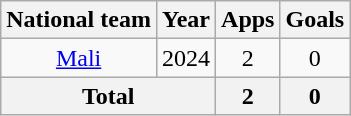<table class="wikitable" style="text-align:center">
<tr>
<th>National team</th>
<th>Year</th>
<th>Apps</th>
<th>Goals</th>
</tr>
<tr>
<td rowspan="1"><a href='#'>Mali</a></td>
<td>2024</td>
<td>2</td>
<td>0</td>
</tr>
<tr>
<th colspan="2">Total</th>
<th>2</th>
<th>0</th>
</tr>
</table>
